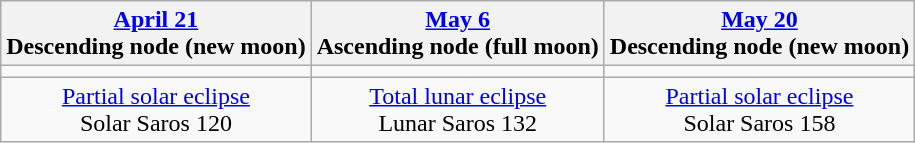<table class="wikitable">
<tr>
<th><a href='#'>April 21</a><br>Descending node (new moon)<br></th>
<th><a href='#'>May 6</a><br>Ascending node (full moon)<br></th>
<th><a href='#'>May 20</a><br>Descending node (new moon)<br></th>
</tr>
<tr>
<td></td>
<td></td>
<td></td>
</tr>
<tr align=center>
<td><a href='#'>Partial solar eclipse</a><br>Solar Saros 120</td>
<td><a href='#'>Total lunar eclipse</a><br>Lunar Saros 132</td>
<td><a href='#'>Partial solar eclipse</a><br>Solar Saros 158</td>
</tr>
</table>
